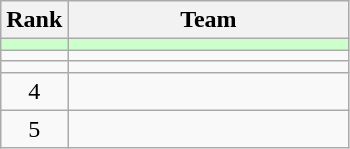<table class=wikitable style="text-align:center;">
<tr>
<th>Rank</th>
<th width=180>Team</th>
</tr>
<tr bgcolor=#CCFFCC>
<td></td>
<td align=left></td>
</tr>
<tr>
<td></td>
<td align=left></td>
</tr>
<tr>
<td></td>
<td align=left></td>
</tr>
<tr>
<td>4</td>
<td align=left></td>
</tr>
<tr>
<td>5</td>
<td align=left></td>
</tr>
</table>
